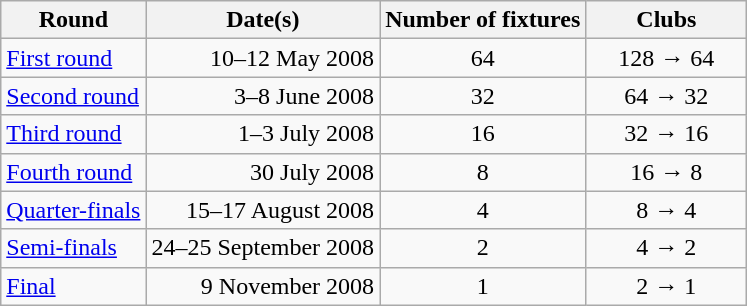<table class="wikitable" style="text-align:center">
<tr>
<th>Round</th>
<th>Date(s)</th>
<th>Number of fixtures</th>
<th width=100>Clubs</th>
</tr>
<tr>
<td align=left><a href='#'>First round</a></td>
<td align=right>10–12 May 2008</td>
<td>64</td>
<td>128 → 64</td>
</tr>
<tr>
<td align=left><a href='#'>Second round</a></td>
<td align=right>3–8 June 2008</td>
<td>32</td>
<td>64 → 32</td>
</tr>
<tr>
<td align=left><a href='#'>Third round</a></td>
<td align=right>1–3 July 2008</td>
<td>16</td>
<td>32 → 16</td>
</tr>
<tr>
<td align=left><a href='#'>Fourth round</a></td>
<td align=right>30 July 2008</td>
<td>8</td>
<td>16 → 8</td>
</tr>
<tr>
<td align=left><a href='#'>Quarter-finals</a></td>
<td align=right>15–17 August 2008</td>
<td>4</td>
<td>8 → 4</td>
</tr>
<tr>
<td align=left><a href='#'>Semi-finals</a></td>
<td align=right>24–25 September 2008</td>
<td>2</td>
<td>4 → 2</td>
</tr>
<tr>
<td align=left><a href='#'>Final</a></td>
<td align=right>9 November 2008</td>
<td>1</td>
<td>2 → 1</td>
</tr>
</table>
